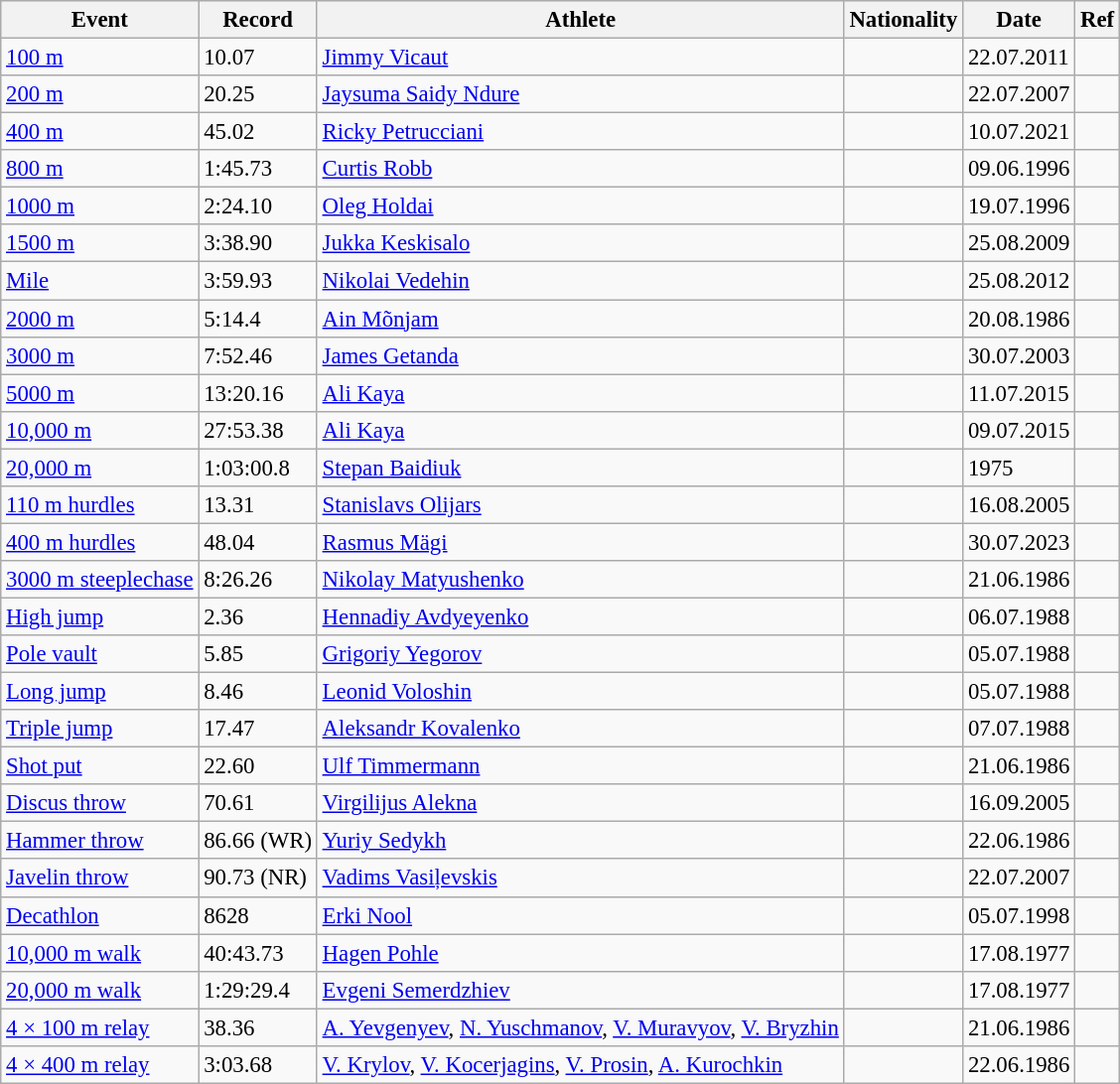<table class="wikitable" style="font-size:95%; ">
<tr>
<th>Event</th>
<th>Record</th>
<th>Athlete</th>
<th>Nationality</th>
<th>Date</th>
<th>Ref</th>
</tr>
<tr>
<td><a href='#'>100 m</a></td>
<td>10.07</td>
<td><a href='#'>Jimmy Vicaut</a></td>
<td></td>
<td>22.07.2011</td>
<td></td>
</tr>
<tr>
<td><a href='#'>200 m</a></td>
<td>20.25</td>
<td><a href='#'>Jaysuma Saidy Ndure</a></td>
<td></td>
<td>22.07.2007</td>
<td></td>
</tr>
<tr>
<td><a href='#'>400 m</a></td>
<td>45.02</td>
<td><a href='#'>Ricky Petrucciani</a></td>
<td></td>
<td>10.07.2021</td>
<td></td>
</tr>
<tr>
<td><a href='#'>800 m</a></td>
<td>1:45.73</td>
<td><a href='#'>Curtis Robb</a></td>
<td></td>
<td>09.06.1996</td>
<td></td>
</tr>
<tr>
<td><a href='#'>1000 m</a></td>
<td>2:24.10</td>
<td><a href='#'>Oleg Holdai</a></td>
<td></td>
<td>19.07.1996</td>
<td></td>
</tr>
<tr>
<td><a href='#'>1500 m</a></td>
<td>3:38.90</td>
<td><a href='#'>Jukka Keskisalo</a></td>
<td></td>
<td>25.08.2009</td>
<td></td>
</tr>
<tr>
<td><a href='#'>Mile</a></td>
<td>3:59.93</td>
<td><a href='#'>Nikolai Vedehin</a></td>
<td></td>
<td>25.08.2012</td>
<td></td>
</tr>
<tr>
<td><a href='#'>2000 m</a></td>
<td>5:14.4</td>
<td><a href='#'>Ain Mõnjam</a></td>
<td></td>
<td>20.08.1986</td>
<td></td>
</tr>
<tr>
<td><a href='#'>3000 m</a></td>
<td>7:52.46</td>
<td><a href='#'>James Getanda</a></td>
<td></td>
<td>30.07.2003</td>
<td></td>
</tr>
<tr>
<td><a href='#'>5000 m</a></td>
<td>13:20.16</td>
<td><a href='#'>Ali Kaya</a></td>
<td></td>
<td>11.07.2015</td>
<td></td>
</tr>
<tr>
<td><a href='#'>10,000 m</a></td>
<td>27:53.38</td>
<td><a href='#'>Ali Kaya</a></td>
<td></td>
<td>09.07.2015</td>
<td></td>
</tr>
<tr>
<td><a href='#'>20,000 m</a></td>
<td>1:03:00.8</td>
<td><a href='#'>Stepan Baidiuk</a></td>
<td></td>
<td>1975</td>
<td></td>
</tr>
<tr>
<td><a href='#'>110 m hurdles</a></td>
<td>13.31</td>
<td><a href='#'>Stanislavs Olijars</a></td>
<td></td>
<td>16.08.2005</td>
<td></td>
</tr>
<tr>
<td><a href='#'>400 m hurdles</a></td>
<td>48.04</td>
<td><a href='#'>Rasmus Mägi</a></td>
<td></td>
<td>30.07.2023</td>
<td></td>
</tr>
<tr>
<td><a href='#'>3000 m steeplechase</a></td>
<td>8:26.26</td>
<td><a href='#'>Nikolay Matyushenko</a></td>
<td></td>
<td>21.06.1986</td>
<td></td>
</tr>
<tr>
<td><a href='#'>High jump</a></td>
<td>2.36</td>
<td><a href='#'>Hennadiy Avdyeyenko</a></td>
<td></td>
<td>06.07.1988</td>
<td></td>
</tr>
<tr>
<td><a href='#'>Pole vault</a></td>
<td>5.85</td>
<td><a href='#'>Grigoriy Yegorov</a></td>
<td></td>
<td>05.07.1988</td>
<td></td>
</tr>
<tr>
<td><a href='#'>Long jump</a></td>
<td>8.46</td>
<td><a href='#'>Leonid Voloshin</a></td>
<td></td>
<td>05.07.1988</td>
<td></td>
</tr>
<tr>
<td><a href='#'>Triple jump</a></td>
<td>17.47</td>
<td><a href='#'>Aleksandr Kovalenko</a></td>
<td></td>
<td>07.07.1988</td>
<td></td>
</tr>
<tr>
<td><a href='#'>Shot put</a></td>
<td>22.60</td>
<td><a href='#'>Ulf Timmermann</a></td>
<td></td>
<td>21.06.1986</td>
<td></td>
</tr>
<tr>
<td><a href='#'>Discus throw</a></td>
<td>70.61</td>
<td><a href='#'>Virgilijus Alekna</a></td>
<td></td>
<td>16.09.2005</td>
<td></td>
</tr>
<tr>
<td><a href='#'>Hammer throw</a></td>
<td>86.66 (WR)</td>
<td><a href='#'>Yuriy Sedykh</a></td>
<td></td>
<td>22.06.1986</td>
<td></td>
</tr>
<tr>
<td><a href='#'>Javelin throw</a></td>
<td>90.73 (NR)</td>
<td><a href='#'>Vadims Vasiļevskis</a></td>
<td></td>
<td>22.07.2007</td>
<td></td>
</tr>
<tr>
<td><a href='#'>Decathlon</a></td>
<td>8628</td>
<td><a href='#'>Erki Nool</a></td>
<td></td>
<td>05.07.1998</td>
<td></td>
</tr>
<tr>
<td><a href='#'>10,000 m walk</a></td>
<td>40:43.73</td>
<td><a href='#'>Hagen Pohle</a></td>
<td></td>
<td>17.08.1977</td>
<td></td>
</tr>
<tr>
<td><a href='#'>20,000 m walk</a></td>
<td>1:29:29.4</td>
<td><a href='#'>Evgeni Semerdzhiev</a></td>
<td></td>
<td>17.08.1977</td>
<td></td>
</tr>
<tr>
<td><a href='#'>4 × 100 m relay</a></td>
<td>38.36</td>
<td><a href='#'>A. Yevgenyev</a>, <a href='#'>N. Yuschmanov</a>, <a href='#'>V. Muravyov</a>, <a href='#'>V. Bryzhin</a></td>
<td></td>
<td>21.06.1986</td>
<td></td>
</tr>
<tr>
<td><a href='#'>4 × 400 m relay</a></td>
<td>3:03.68</td>
<td><a href='#'>V. Krylov</a>, <a href='#'>V. Kocerjagins</a>, <a href='#'>V. Prosin</a>, <a href='#'>A. Kurochkin</a></td>
<td></td>
<td>22.06.1986</td>
<td></td>
</tr>
</table>
